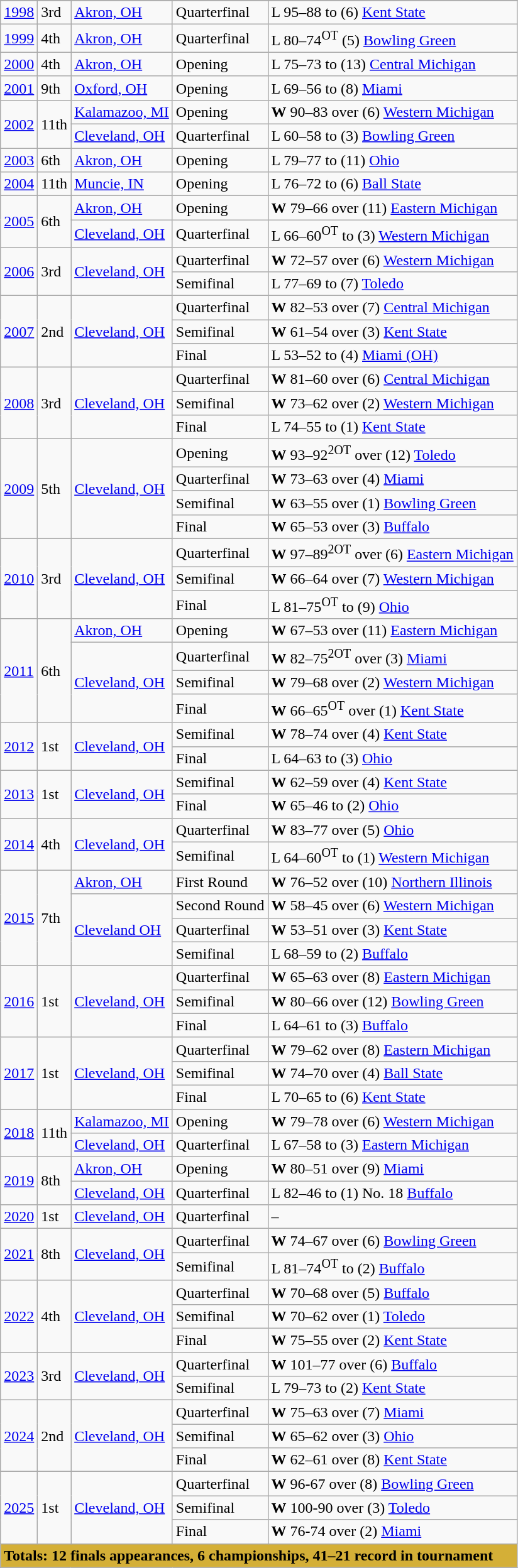<table class="wikitable">
<tr>
</tr>
<tr>
<td><a href='#'>1998</a></td>
<td>3rd</td>
<td><a href='#'>Akron, OH</a></td>
<td>Quarterfinal</td>
<td>L 95–88 to (6) <a href='#'>Kent State</a></td>
</tr>
<tr>
<td><a href='#'>1999</a></td>
<td>4th</td>
<td><a href='#'>Akron, OH</a></td>
<td>Quarterfinal</td>
<td>L 80–74<sup>OT</sup> (5) <a href='#'>Bowling Green</a></td>
</tr>
<tr>
<td><a href='#'>2000</a></td>
<td>4th</td>
<td><a href='#'>Akron, OH</a></td>
<td>Opening</td>
<td>L 75–73 to (13) <a href='#'>Central Michigan</a></td>
</tr>
<tr>
<td><a href='#'>2001</a></td>
<td>9th</td>
<td><a href='#'>Oxford, OH</a></td>
<td>Opening</td>
<td>L 69–56 to (8) <a href='#'>Miami</a></td>
</tr>
<tr>
<td rowspan=2><a href='#'>2002</a></td>
<td rowspan=2>11th</td>
<td><a href='#'>Kalamazoo, MI</a></td>
<td>Opening</td>
<td><strong>W</strong> 90–83 over (6) <a href='#'>Western Michigan</a></td>
</tr>
<tr>
<td><a href='#'>Cleveland, OH</a></td>
<td>Quarterfinal</td>
<td>L 60–58 to (3) <a href='#'>Bowling Green</a></td>
</tr>
<tr>
<td><a href='#'>2003</a></td>
<td>6th</td>
<td><a href='#'>Akron, OH</a></td>
<td>Opening</td>
<td>L 79–77 to (11) <a href='#'>Ohio</a></td>
</tr>
<tr>
<td><a href='#'>2004</a></td>
<td>11th</td>
<td><a href='#'>Muncie, IN</a></td>
<td>Opening</td>
<td>L 76–72 to (6) <a href='#'>Ball State</a></td>
</tr>
<tr>
<td rowspan=2><a href='#'>2005</a></td>
<td rowspan=2>6th</td>
<td><a href='#'>Akron, OH</a></td>
<td>Opening</td>
<td><strong>W</strong> 79–66 over (11) <a href='#'>Eastern Michigan</a></td>
</tr>
<tr>
<td><a href='#'>Cleveland, OH</a></td>
<td>Quarterfinal</td>
<td>L 66–60<sup>OT</sup> to (3) <a href='#'>Western Michigan</a></td>
</tr>
<tr>
<td rowspan=2><a href='#'>2006</a></td>
<td rowspan=2>3rd</td>
<td rowspan=2><a href='#'>Cleveland, OH</a></td>
<td>Quarterfinal</td>
<td><strong>W</strong> 72–57 over (6) <a href='#'>Western Michigan</a></td>
</tr>
<tr>
<td>Semifinal</td>
<td>L 77–69 to (7) <a href='#'>Toledo</a></td>
</tr>
<tr>
<td rowspan=3><a href='#'>2007</a></td>
<td rowspan=3>2nd</td>
<td rowspan=3><a href='#'>Cleveland, OH</a></td>
<td>Quarterfinal</td>
<td><strong>W</strong> 82–53 over (7) <a href='#'>Central Michigan</a></td>
</tr>
<tr>
<td>Semifinal</td>
<td><strong>W</strong> 61–54 over (3) <a href='#'>Kent State</a></td>
</tr>
<tr>
<td>Final</td>
<td>L 53–52 to (4) <a href='#'>Miami (OH)</a></td>
</tr>
<tr>
<td rowspan=3><a href='#'>2008</a></td>
<td rowspan=3>3rd</td>
<td rowspan=3><a href='#'>Cleveland, OH</a></td>
<td>Quarterfinal</td>
<td><strong>W</strong> 81–60 over (6) <a href='#'>Central Michigan</a></td>
</tr>
<tr>
<td>Semifinal</td>
<td><strong>W</strong> 73–62 over (2) <a href='#'>Western Michigan</a></td>
</tr>
<tr>
<td>Final</td>
<td>L 74–55 to (1) <a href='#'>Kent State</a></td>
</tr>
<tr>
<td rowspan=4><a href='#'>2009</a></td>
<td rowspan=4>5th</td>
<td rowspan=4><a href='#'>Cleveland, OH</a></td>
<td>Opening</td>
<td><strong>W</strong> 93–92<sup>2OT</sup> over (12) <a href='#'>Toledo</a></td>
</tr>
<tr>
<td>Quarterfinal</td>
<td><strong>W</strong> 73–63 over (4) <a href='#'>Miami</a></td>
</tr>
<tr>
<td>Semifinal</td>
<td><strong>W</strong> 63–55 over (1) <a href='#'>Bowling Green</a></td>
</tr>
<tr>
<td>Final</td>
<td><strong>W</strong> 65–53 over (3) <a href='#'>Buffalo</a></td>
</tr>
<tr>
<td rowspan=3><a href='#'>2010</a></td>
<td rowspan=3>3rd</td>
<td rowspan=3><a href='#'>Cleveland, OH</a></td>
<td>Quarterfinal</td>
<td><strong>W</strong> 97–89<sup>2OT</sup> over (6) <a href='#'>Eastern Michigan</a></td>
</tr>
<tr>
<td>Semifinal</td>
<td><strong>W</strong> 66–64 over (7) <a href='#'>Western Michigan</a></td>
</tr>
<tr>
<td>Final</td>
<td>L 81–75<sup>OT</sup> to (9) <a href='#'>Ohio</a></td>
</tr>
<tr>
<td rowspan=4><a href='#'>2011</a></td>
<td rowspan=4>6th</td>
<td><a href='#'>Akron, OH</a></td>
<td>Opening</td>
<td><strong>W</strong> 67–53 over (11) <a href='#'>Eastern Michigan</a></td>
</tr>
<tr>
<td rowspan=3><a href='#'>Cleveland, OH</a></td>
<td>Quarterfinal</td>
<td><strong>W</strong> 82–75<sup>2OT</sup> over (3) <a href='#'>Miami</a></td>
</tr>
<tr>
<td>Semifinal</td>
<td><strong>W</strong> 79–68 over (2) <a href='#'>Western Michigan</a></td>
</tr>
<tr>
<td>Final</td>
<td><strong>W</strong> 66–65<sup>OT</sup> over (1) <a href='#'>Kent State</a></td>
</tr>
<tr>
<td rowspan=2><a href='#'>2012</a></td>
<td rowspan=2>1st</td>
<td rowspan=2><a href='#'>Cleveland, OH</a></td>
<td>Semifinal</td>
<td><strong>W</strong> 78–74 over (4) <a href='#'>Kent State</a></td>
</tr>
<tr>
<td>Final</td>
<td>L 64–63 to (3) <a href='#'>Ohio</a></td>
</tr>
<tr>
<td rowspan=2><a href='#'>2013</a></td>
<td rowspan=2>1st</td>
<td rowspan=2><a href='#'>Cleveland, OH</a></td>
<td>Semifinal</td>
<td><strong>W</strong> 62–59 over (4) <a href='#'>Kent State</a></td>
</tr>
<tr>
<td>Final</td>
<td><strong>W</strong> 65–46 to (2) <a href='#'>Ohio</a></td>
</tr>
<tr>
<td rowspan=2><a href='#'>2014</a></td>
<td rowspan=2>4th</td>
<td rowspan=2><a href='#'>Cleveland, OH</a></td>
<td>Quarterfinal</td>
<td><strong>W</strong> 83–77 over (5) <a href='#'>Ohio</a></td>
</tr>
<tr>
<td>Semifinal</td>
<td>L 64–60<sup>OT</sup> to (1) <a href='#'>Western Michigan</a></td>
</tr>
<tr>
<td rowspan=4><a href='#'>2015</a></td>
<td rowspan=4>7th</td>
<td><a href='#'>Akron, OH</a></td>
<td>First Round</td>
<td><strong>W</strong> 76–52 over (10) <a href='#'>Northern Illinois</a></td>
</tr>
<tr>
<td rowspan=3><a href='#'>Cleveland OH</a></td>
<td>Second Round</td>
<td><strong>W</strong> 58–45 over (6) <a href='#'>Western Michigan</a></td>
</tr>
<tr>
<td>Quarterfinal</td>
<td><strong>W</strong> 53–51 over (3) <a href='#'>Kent State</a></td>
</tr>
<tr>
<td>Semifinal</td>
<td>L 68–59 to (2) <a href='#'>Buffalo</a></td>
</tr>
<tr>
<td rowspan=3><a href='#'>2016</a></td>
<td rowspan=3>1st</td>
<td rowspan=3><a href='#'>Cleveland, OH</a></td>
<td>Quarterfinal</td>
<td><strong>W</strong> 65–63 over (8) <a href='#'>Eastern Michigan</a></td>
</tr>
<tr>
<td>Semifinal</td>
<td><strong>W</strong> 80–66 over (12) <a href='#'>Bowling Green</a></td>
</tr>
<tr>
<td>Final</td>
<td>L 64–61 to (3) <a href='#'>Buffalo</a></td>
</tr>
<tr>
<td rowspan=3><a href='#'>2017</a></td>
<td rowspan=3>1st</td>
<td rowspan=3><a href='#'>Cleveland, OH</a></td>
<td>Quarterfinal</td>
<td><strong>W</strong> 79–62 over (8) <a href='#'>Eastern Michigan</a></td>
</tr>
<tr>
<td>Semifinal</td>
<td><strong>W</strong> 74–70 over (4) <a href='#'>Ball State</a></td>
</tr>
<tr>
<td>Final</td>
<td>L 70–65 to (6) <a href='#'>Kent State</a></td>
</tr>
<tr>
<td rowspan=2><a href='#'>2018</a></td>
<td rowspan=2>11th</td>
<td><a href='#'>Kalamazoo, MI</a></td>
<td>Opening</td>
<td><strong>W</strong> 79–78 over (6) <a href='#'>Western Michigan</a></td>
</tr>
<tr>
<td><a href='#'>Cleveland, OH</a></td>
<td>Quarterfinal</td>
<td>L 67–58 to (3) <a href='#'>Eastern Michigan</a></td>
</tr>
<tr>
<td rowspan=2><a href='#'>2019</a></td>
<td rowspan=2>8th</td>
<td><a href='#'>Akron, OH</a></td>
<td>Opening</td>
<td><strong>W</strong> 80–51 over (9) <a href='#'>Miami</a></td>
</tr>
<tr>
<td><a href='#'>Cleveland, OH</a></td>
<td>Quarterfinal</td>
<td>L 82–46 to (1) No. 18 <a href='#'>Buffalo</a></td>
</tr>
<tr>
<td><a href='#'>2020</a></td>
<td>1st</td>
<td><a href='#'>Cleveland, OH</a></td>
<td>Quarterfinal</td>
<td>–</td>
</tr>
<tr>
<td rowspan=2><a href='#'>2021</a></td>
<td rowspan=2>8th</td>
<td rowspan=2><a href='#'>Cleveland, OH</a></td>
<td>Quarterfinal</td>
<td><strong>W</strong> 74–67 over (6) <a href='#'>Bowling Green</a></td>
</tr>
<tr>
<td>Semifinal</td>
<td>L 81–74<sup>OT</sup> to (2)  <a href='#'>Buffalo</a></td>
</tr>
<tr>
<td rowspan=3><a href='#'>2022</a></td>
<td rowspan=3>4th</td>
<td rowspan=3><a href='#'>Cleveland, OH</a></td>
<td>Quarterfinal</td>
<td><strong>W</strong> 70–68 over (5) <a href='#'>Buffalo</a></td>
</tr>
<tr>
<td>Semifinal</td>
<td><strong>W</strong> 70–62 over (1)  <a href='#'>Toledo</a></td>
</tr>
<tr>
<td>Final</td>
<td><strong>W</strong> 75–55 over (2)  <a href='#'>Kent State</a></td>
</tr>
<tr>
<td rowspan=2><a href='#'>2023</a></td>
<td rowspan=2>3rd</td>
<td rowspan=2><a href='#'>Cleveland, OH</a></td>
<td>Quarterfinal</td>
<td><strong>W</strong> 101–77 over (6) <a href='#'>Buffalo</a></td>
</tr>
<tr>
<td>Semifinal</td>
<td>L 79–73 to (2)  <a href='#'>Kent State</a></td>
</tr>
<tr>
<td rowspan=3><a href='#'>2024</a></td>
<td rowspan=3>2nd</td>
<td rowspan=3><a href='#'>Cleveland, OH</a></td>
<td>Quarterfinal</td>
<td><strong>W</strong> 75–63 over (7) <a href='#'>Miami</a></td>
</tr>
<tr>
<td>Semifinal</td>
<td><strong>W</strong> 65–62 over (3)  <a href='#'>Ohio</a></td>
</tr>
<tr>
<td>Final</td>
<td><strong>W</strong> 62–61 over (8)  <a href='#'>Kent State</a></td>
</tr>
<tr>
</tr>
<tr>
<td rowspan=3><a href='#'>2025</a></td>
<td rowspan=3>1st</td>
<td rowspan=3><a href='#'>Cleveland, OH</a></td>
<td>Quarterfinal</td>
<td><strong>W</strong> 96-67 over (8) <a href='#'>Bowling Green</a></td>
</tr>
<tr>
<td>Semifinal</td>
<td><strong>W</strong> 100-90 over (3)  <a href='#'>Toledo</a></td>
</tr>
<tr>
<td>Final</td>
<td><strong>W</strong> 76-74 over (2)  <a href='#'>Miami</a></td>
</tr>
<tr>
<td ! colspan="5" style="background:#d4af37;"><strong>Totals: 12 finals appearances, 6 championships, 41–21 record in tournament</strong></td>
</tr>
</table>
